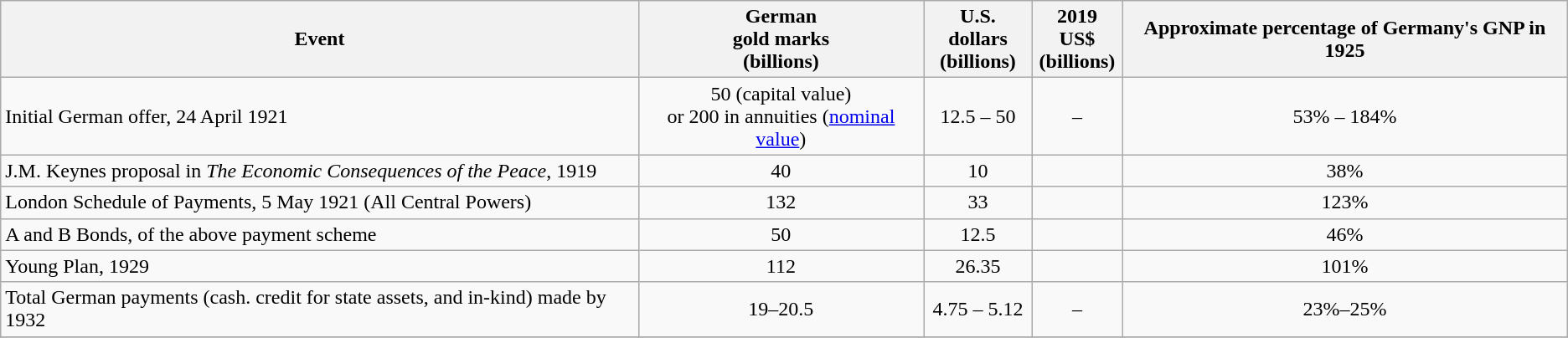<table class="wikitable">
<tr>
<th>Event</th>
<th>German<br>gold marks<br>(billions)</th>
<th>U.S. dollars<br>(billions)</th>
<th>2019 US$<br>(billions)</th>
<th>Approximate percentage of Germany's GNP in 1925</th>
</tr>
<tr>
<td>Initial German offer, 24 April 1921</td>
<td align=center>50 (capital value)<br>or 200 in annuities (<a href='#'>nominal value</a>)</td>
<td align=center>12.5 – 50</td>
<td align=center> – </td>
<td align=center>53% – 184%</td>
</tr>
<tr>
<td>J.M. Keynes proposal in <em>The Economic Consequences of the Peace</em>, 1919</td>
<td align=center>40</td>
<td align=center>10</td>
<td align=center></td>
<td align=center>38%</td>
</tr>
<tr>
<td>London Schedule of Payments, 5 May 1921 (All Central Powers)</td>
<td align=center>132</td>
<td align=center>33</td>
<td align=center></td>
<td align=center>123%</td>
</tr>
<tr>
<td>A and B Bonds, of the above payment scheme</td>
<td align=center>50</td>
<td align=center>12.5</td>
<td align=center></td>
<td align=center>46%</td>
</tr>
<tr>
<td>Young Plan, 1929</td>
<td align=center>112</td>
<td align=center>26.35</td>
<td align=center></td>
<td align=center>101%</td>
</tr>
<tr>
<td>Total German payments (cash. credit for state assets, and in-kind) made by 1932</td>
<td align=center>19–20.5</td>
<td align=center>4.75 – 5.12</td>
<td align=center> – </td>
<td align=center>23%–25%</td>
</tr>
<tr>
</tr>
</table>
